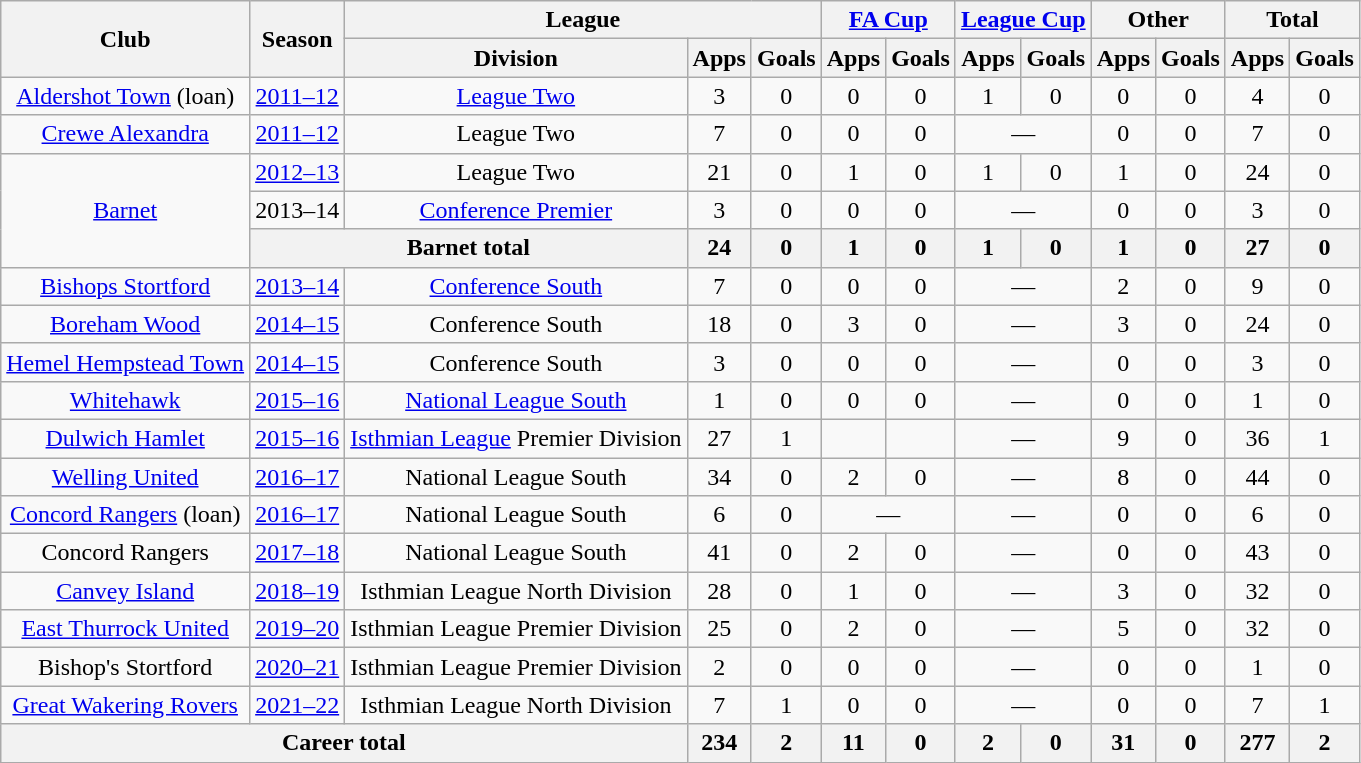<table class="wikitable" style="text-align:center">
<tr>
<th rowspan="2">Club</th>
<th rowspan="2">Season</th>
<th colspan="3">League</th>
<th colspan="2"><a href='#'>FA Cup</a></th>
<th colspan="2"><a href='#'>League Cup</a></th>
<th colspan="2">Other</th>
<th colspan="2">Total</th>
</tr>
<tr>
<th>Division</th>
<th>Apps</th>
<th>Goals</th>
<th>Apps</th>
<th>Goals</th>
<th>Apps</th>
<th>Goals</th>
<th>Apps</th>
<th>Goals</th>
<th>Apps</th>
<th>Goals</th>
</tr>
<tr>
<td><a href='#'>Aldershot Town</a> (loan)</td>
<td><a href='#'>2011–12</a></td>
<td><a href='#'>League Two</a></td>
<td>3</td>
<td>0</td>
<td>0</td>
<td>0</td>
<td>1</td>
<td>0</td>
<td>0</td>
<td>0</td>
<td>4</td>
<td>0</td>
</tr>
<tr>
<td><a href='#'>Crewe Alexandra</a></td>
<td><a href='#'>2011–12</a></td>
<td>League Two</td>
<td>7</td>
<td>0</td>
<td>0</td>
<td>0</td>
<td colspan="2">—</td>
<td>0</td>
<td>0</td>
<td>7</td>
<td>0</td>
</tr>
<tr>
<td rowspan="3"><a href='#'>Barnet</a></td>
<td><a href='#'>2012–13</a></td>
<td>League Two</td>
<td>21</td>
<td>0</td>
<td>1</td>
<td>0</td>
<td>1</td>
<td>0</td>
<td>1</td>
<td>0</td>
<td>24</td>
<td>0</td>
</tr>
<tr>
<td>2013–14</td>
<td><a href='#'>Conference Premier</a></td>
<td>3</td>
<td>0</td>
<td>0</td>
<td>0</td>
<td colspan="2">—</td>
<td>0</td>
<td>0</td>
<td>3</td>
<td>0</td>
</tr>
<tr>
<th colspan="2">Barnet total</th>
<th>24</th>
<th>0</th>
<th>1</th>
<th>0</th>
<th>1</th>
<th>0</th>
<th>1</th>
<th>0</th>
<th>27</th>
<th>0</th>
</tr>
<tr>
<td><a href='#'>Bishops Stortford</a></td>
<td><a href='#'>2013–14</a></td>
<td><a href='#'>Conference South</a></td>
<td>7</td>
<td>0</td>
<td>0</td>
<td>0</td>
<td colspan="2">—</td>
<td>2</td>
<td>0</td>
<td>9</td>
<td>0</td>
</tr>
<tr>
<td><a href='#'>Boreham Wood</a></td>
<td><a href='#'>2014–15</a></td>
<td>Conference South</td>
<td>18</td>
<td>0</td>
<td>3</td>
<td>0</td>
<td colspan="2">—</td>
<td>3</td>
<td>0</td>
<td>24</td>
<td>0</td>
</tr>
<tr>
<td><a href='#'>Hemel Hempstead Town</a></td>
<td><a href='#'>2014–15</a></td>
<td>Conference South</td>
<td>3</td>
<td>0</td>
<td>0</td>
<td>0</td>
<td colspan="2">—</td>
<td>0</td>
<td>0</td>
<td>3</td>
<td>0</td>
</tr>
<tr>
<td><a href='#'>Whitehawk</a></td>
<td><a href='#'>2015–16</a></td>
<td><a href='#'>National League South</a></td>
<td>1</td>
<td>0</td>
<td>0</td>
<td>0</td>
<td colspan="2">—</td>
<td>0</td>
<td>0</td>
<td>1</td>
<td>0</td>
</tr>
<tr>
<td><a href='#'>Dulwich Hamlet</a></td>
<td><a href='#'>2015–16</a></td>
<td><a href='#'>Isthmian League</a> Premier Division</td>
<td>27</td>
<td>1</td>
<td></td>
<td></td>
<td colspan="2">—</td>
<td>9</td>
<td>0</td>
<td>36</td>
<td>1</td>
</tr>
<tr>
<td><a href='#'>Welling United</a></td>
<td><a href='#'>2016–17</a></td>
<td>National League South</td>
<td>34</td>
<td>0</td>
<td>2</td>
<td>0</td>
<td colspan="2">—</td>
<td>8</td>
<td>0</td>
<td>44</td>
<td>0</td>
</tr>
<tr>
<td><a href='#'>Concord Rangers</a> (loan)</td>
<td><a href='#'>2016–17</a></td>
<td>National League South</td>
<td>6</td>
<td>0</td>
<td colspan="2">—</td>
<td colspan="2">—</td>
<td>0</td>
<td>0</td>
<td>6</td>
<td>0</td>
</tr>
<tr>
<td>Concord Rangers</td>
<td><a href='#'>2017–18</a></td>
<td>National League South</td>
<td>41</td>
<td>0</td>
<td>2</td>
<td>0</td>
<td colspan="2">—</td>
<td>0</td>
<td>0</td>
<td>43</td>
<td>0</td>
</tr>
<tr>
<td><a href='#'>Canvey Island</a></td>
<td><a href='#'>2018–19</a></td>
<td>Isthmian League North Division</td>
<td>28</td>
<td>0</td>
<td>1</td>
<td>0</td>
<td colspan="2">—</td>
<td>3</td>
<td>0</td>
<td>32</td>
<td>0</td>
</tr>
<tr>
<td><a href='#'>East Thurrock United</a></td>
<td><a href='#'>2019–20</a></td>
<td>Isthmian League Premier Division</td>
<td>25</td>
<td>0</td>
<td>2</td>
<td>0</td>
<td colspan="2">—</td>
<td>5</td>
<td>0</td>
<td>32</td>
<td>0</td>
</tr>
<tr>
<td>Bishop's Stortford</td>
<td><a href='#'>2020–21</a></td>
<td>Isthmian League Premier Division</td>
<td>2</td>
<td>0</td>
<td>0</td>
<td>0</td>
<td colspan="2">—</td>
<td>0</td>
<td>0</td>
<td>1</td>
<td>0</td>
</tr>
<tr>
<td><a href='#'>Great Wakering Rovers</a></td>
<td><a href='#'>2021–22</a></td>
<td>Isthmian League North Division</td>
<td>7</td>
<td>1</td>
<td>0</td>
<td>0</td>
<td colspan="2">—</td>
<td>0</td>
<td>0</td>
<td>7</td>
<td>1</td>
</tr>
<tr>
<th colspan="3">Career total</th>
<th>234</th>
<th>2</th>
<th>11</th>
<th>0</th>
<th>2</th>
<th>0</th>
<th>31</th>
<th>0</th>
<th>277</th>
<th>2</th>
</tr>
</table>
